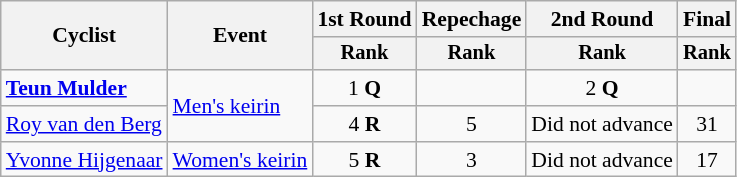<table class="wikitable" style="font-size:90%">
<tr>
<th rowspan=2>Cyclist</th>
<th rowspan=2>Event</th>
<th>1st Round</th>
<th>Repechage</th>
<th>2nd Round</th>
<th>Final</th>
</tr>
<tr style="font-size:95%">
<th>Rank</th>
<th>Rank</th>
<th>Rank</th>
<th>Rank</th>
</tr>
<tr align=center>
<td align=left><strong><a href='#'>Teun Mulder</a></strong></td>
<td align=left rowspan=2><a href='#'>Men's keirin</a></td>
<td>1 <strong>Q</strong></td>
<td></td>
<td>2 <strong>Q</strong></td>
<td></td>
</tr>
<tr align=center>
<td align=left><a href='#'>Roy van den Berg</a></td>
<td>4 <strong>R</strong></td>
<td>5</td>
<td>Did not advance</td>
<td>31</td>
</tr>
<tr align=center>
<td align=left><a href='#'>Yvonne Hijgenaar</a></td>
<td align=left><a href='#'>Women's keirin</a></td>
<td>5 <strong>R</strong></td>
<td>3</td>
<td>Did not advance</td>
<td>17</td>
</tr>
</table>
